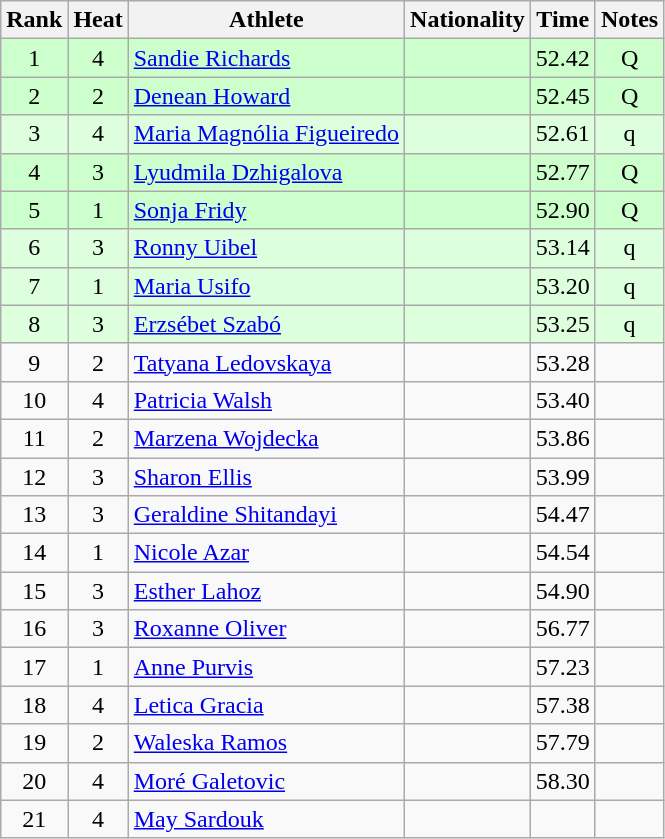<table class="wikitable sortable" style="text-align:center">
<tr>
<th>Rank</th>
<th>Heat</th>
<th>Athlete</th>
<th>Nationality</th>
<th>Time</th>
<th>Notes</th>
</tr>
<tr bgcolor=ccffcc>
<td>1</td>
<td>4</td>
<td align=left><a href='#'>Sandie Richards</a></td>
<td align=left></td>
<td>52.42</td>
<td>Q</td>
</tr>
<tr bgcolor=ccffcc>
<td>2</td>
<td>2</td>
<td align=left><a href='#'>Denean Howard</a></td>
<td align=left></td>
<td>52.45</td>
<td>Q</td>
</tr>
<tr bgcolor=ddffdd>
<td>3</td>
<td>4</td>
<td align=left><a href='#'>Maria Magnólia Figueiredo</a></td>
<td align=left></td>
<td>52.61</td>
<td>q</td>
</tr>
<tr bgcolor=ccffcc>
<td>4</td>
<td>3</td>
<td align=left><a href='#'>Lyudmila Dzhigalova</a></td>
<td align=left></td>
<td>52.77</td>
<td>Q</td>
</tr>
<tr bgcolor=ccffcc>
<td>5</td>
<td>1</td>
<td align=left><a href='#'>Sonja Fridy</a></td>
<td align=left></td>
<td>52.90</td>
<td>Q</td>
</tr>
<tr bgcolor=ddffdd>
<td>6</td>
<td>3</td>
<td align=left><a href='#'>Ronny Uibel</a></td>
<td align=left></td>
<td>53.14</td>
<td>q</td>
</tr>
<tr bgcolor=ddffdd>
<td>7</td>
<td>1</td>
<td align=left><a href='#'>Maria Usifo</a></td>
<td align=left></td>
<td>53.20</td>
<td>q</td>
</tr>
<tr bgcolor=ddffdd>
<td>8</td>
<td>3</td>
<td align=left><a href='#'>Erzsébet Szabó</a></td>
<td align=left></td>
<td>53.25</td>
<td>q</td>
</tr>
<tr>
<td>9</td>
<td>2</td>
<td align=left><a href='#'>Tatyana Ledovskaya</a></td>
<td align=left></td>
<td>53.28</td>
<td></td>
</tr>
<tr>
<td>10</td>
<td>4</td>
<td align=left><a href='#'>Patricia Walsh</a></td>
<td align=left></td>
<td>53.40</td>
<td></td>
</tr>
<tr>
<td>11</td>
<td>2</td>
<td align=left><a href='#'>Marzena Wojdecka</a></td>
<td align=left></td>
<td>53.86</td>
<td></td>
</tr>
<tr>
<td>12</td>
<td>3</td>
<td align=left><a href='#'>Sharon Ellis</a></td>
<td align=left></td>
<td>53.99</td>
<td></td>
</tr>
<tr>
<td>13</td>
<td>3</td>
<td align=left><a href='#'>Geraldine Shitandayi</a></td>
<td align=left></td>
<td>54.47</td>
<td></td>
</tr>
<tr>
<td>14</td>
<td>1</td>
<td align=left><a href='#'>Nicole Azar</a></td>
<td align=left></td>
<td>54.54</td>
<td></td>
</tr>
<tr>
<td>15</td>
<td>3</td>
<td align=left><a href='#'>Esther Lahoz</a></td>
<td align=left></td>
<td>54.90</td>
<td></td>
</tr>
<tr>
<td>16</td>
<td>3</td>
<td align=left><a href='#'>Roxanne Oliver</a></td>
<td align=left></td>
<td>56.77</td>
<td></td>
</tr>
<tr>
<td>17</td>
<td>1</td>
<td align=left><a href='#'>Anne Purvis</a></td>
<td align=left></td>
<td>57.23</td>
<td></td>
</tr>
<tr>
<td>18</td>
<td>4</td>
<td align=left><a href='#'>Letica Gracia</a></td>
<td align=left></td>
<td>57.38</td>
<td></td>
</tr>
<tr>
<td>19</td>
<td>2</td>
<td align=left><a href='#'>Waleska Ramos</a></td>
<td align=left></td>
<td>57.79</td>
<td></td>
</tr>
<tr>
<td>20</td>
<td>4</td>
<td align=left><a href='#'>Moré Galetovic</a></td>
<td align=left></td>
<td>58.30</td>
<td></td>
</tr>
<tr>
<td>21</td>
<td>4</td>
<td align=left><a href='#'>May Sardouk</a></td>
<td align=left></td>
<td></td>
<td></td>
</tr>
</table>
